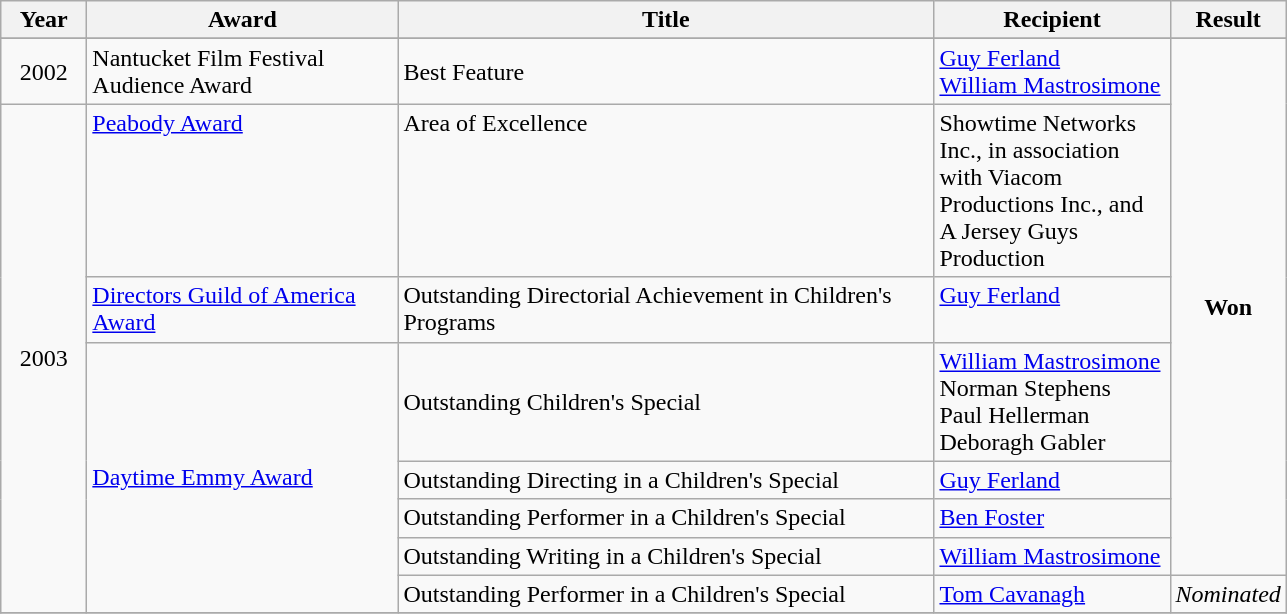<table class="wikitable">
<tr>
<th width="50">Year</th>
<th width="200">Award</th>
<th width="350">Title</th>
<th width="150">Recipient</th>
<th>Result</th>
</tr>
<tr>
</tr>
<tr>
<td align="center" rowspan="1">2002</td>
<td align="left" valign="top">Nantucket Film Festival<br>Audience Award</td>
<td align="left" rowspan="1">Best Feature</td>
<td align="left" valign="top"><a href='#'>Guy Ferland</a><br><a href='#'>William Mastrosimone</a></td>
<td align="center" rowspan="7"><strong>Won</strong></td>
</tr>
<tr>
<td align="center" rowspan="7">2003</td>
<td align="left" valign="top"><a href='#'>Peabody Award</a></td>
<td align="left" valign="top">Area of Excellence</td>
<td align="left" valign="top">Showtime Networks Inc., in association with Viacom Productions Inc., and A Jersey Guys Production</td>
</tr>
<tr>
<td align="left" valign="top"><a href='#'>Directors Guild of America Award</a></td>
<td align="left" valign="top">Outstanding Directorial Achievement in Children's Programs</td>
<td align="left" valign="top"><a href='#'>Guy Ferland</a></td>
</tr>
<tr>
<td align="left" rowspan="5"><a href='#'>Daytime Emmy Award</a></td>
<td align="left" rowspan="1">Outstanding Children's Special</td>
<td align="left" valign="top"><a href='#'>William Mastrosimone</a><br>Norman Stephens<br>Paul Hellerman<br>Deboragh Gabler</td>
</tr>
<tr>
<td align="left" valign="top">Outstanding Directing in a Children's Special</td>
<td align="left" valign="top"><a href='#'>Guy Ferland</a></td>
</tr>
<tr>
<td align="left" valign="top">Outstanding Performer in a Children's Special</td>
<td align="left" valign="top"><a href='#'>Ben Foster</a></td>
</tr>
<tr>
<td align="left" valign="top">Outstanding Writing in a Children's Special</td>
<td align="left" valign="top"><a href='#'>William Mastrosimone</a></td>
</tr>
<tr>
<td align="left" valign="top">Outstanding Performer in a Children's Special</td>
<td align="left" valign="top"><a href='#'>Tom Cavanagh</a></td>
<td align="center" valign="top"><em>Nominated</em></td>
</tr>
<tr>
</tr>
</table>
